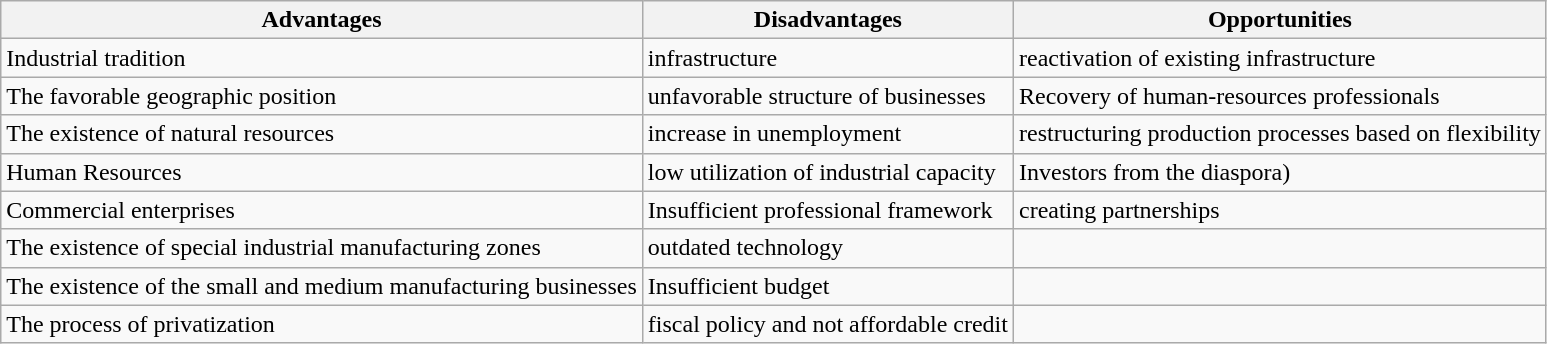<table class="wikitable">
<tr>
<th>Advantages</th>
<th>Disadvantages</th>
<th>Opportunities</th>
</tr>
<tr>
<td>Industrial tradition</td>
<td>infrastructure</td>
<td>reactivation of existing infrastructure</td>
</tr>
<tr>
<td>The favorable geographic position</td>
<td>unfavorable structure of businesses</td>
<td>Recovery of human-resources professionals</td>
</tr>
<tr>
<td>The existence of natural resources</td>
<td>increase in unemployment</td>
<td>restructuring production processes based on flexibility</td>
</tr>
<tr>
<td>Human Resources</td>
<td>low utilization of industrial capacity</td>
<td>Investors from the diaspora)</td>
</tr>
<tr>
<td>Commercial enterprises</td>
<td>Insufficient professional framework</td>
<td>creating partnerships</td>
</tr>
<tr>
<td>The existence of special industrial manufacturing zones</td>
<td>outdated technology</td>
<td></td>
</tr>
<tr>
<td>The existence of the small and medium manufacturing businesses</td>
<td>Insufficient budget</td>
<td></td>
</tr>
<tr>
<td>The process of privatization</td>
<td>fiscal policy and not affordable credit</td>
<td></td>
</tr>
</table>
